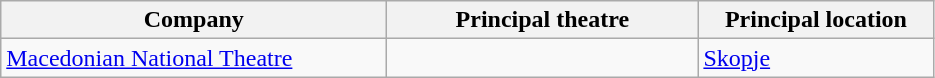<table class="wikitable">
<tr>
<th width=250>Company</th>
<th width=200>Principal theatre</th>
<th width=150>Principal location</th>
</tr>
<tr>
<td><a href='#'>Macedonian National Theatre</a></td>
<td></td>
<td><a href='#'>Skopje</a></td>
</tr>
</table>
